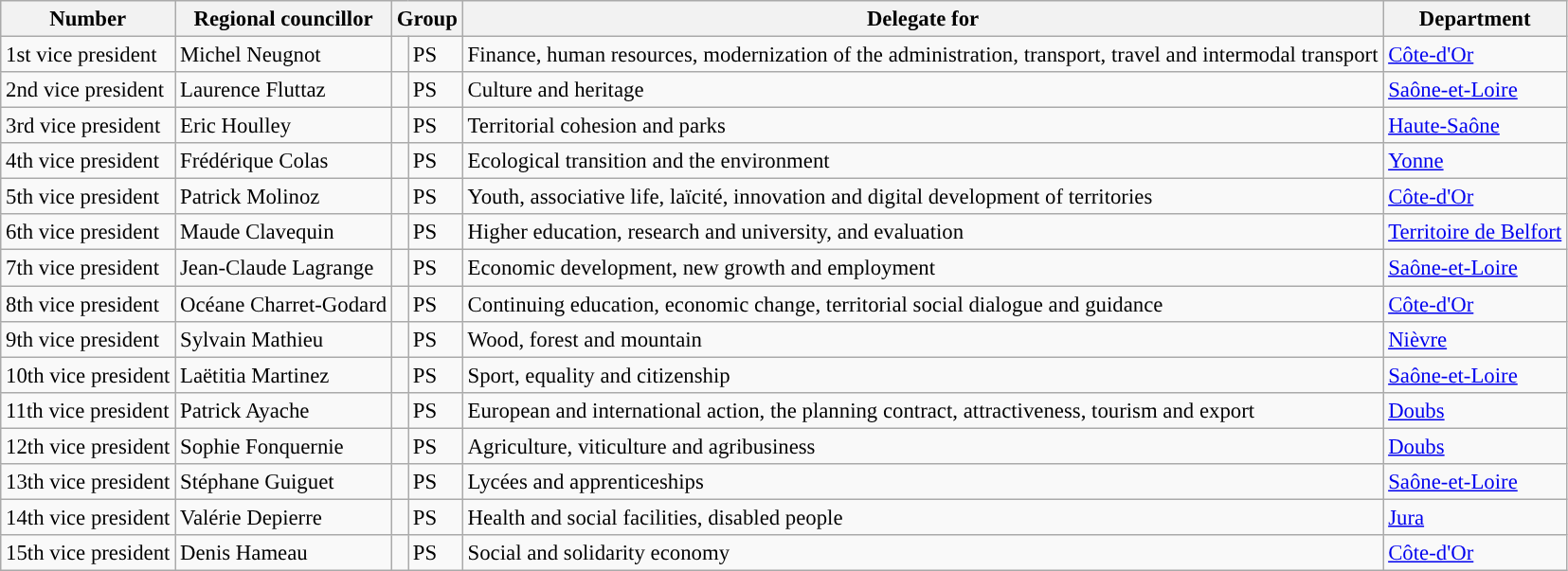<table class="wikitable" style="font-size:95%;">
<tr>
<th>Number</th>
<th>Regional councillor</th>
<th colspan="2">Group</th>
<th>Delegate for</th>
<th>Department</th>
</tr>
<tr>
<td>1st vice president</td>
<td>Michel Neugnot</td>
<td style="background:"></td>
<td>PS</td>
<td>Finance, human resources, modernization of the administration, transport, travel and intermodal transport</td>
<td><a href='#'>Côte-d'Or</a></td>
</tr>
<tr>
<td>2nd vice president</td>
<td>Laurence Fluttaz</td>
<td style="background:"></td>
<td>PS</td>
<td>Culture and heritage</td>
<td><a href='#'>Saône-et-Loire</a></td>
</tr>
<tr>
<td>3rd vice president</td>
<td>Eric Houlley</td>
<td style="background:"></td>
<td>PS</td>
<td>Territorial cohesion and parks</td>
<td><a href='#'>Haute-Saône</a></td>
</tr>
<tr>
<td>4th vice president</td>
<td>Frédérique Colas</td>
<td style="background:"></td>
<td>PS</td>
<td>Ecological transition and the environment</td>
<td><a href='#'>Yonne</a></td>
</tr>
<tr>
<td>5th vice president</td>
<td>Patrick Molinoz</td>
<td style="background:"></td>
<td>PS</td>
<td>Youth, associative life, laïcité, innovation and digital development of territories</td>
<td><a href='#'>Côte-d'Or</a></td>
</tr>
<tr>
<td>6th vice president</td>
<td>Maude Clavequin</td>
<td style="background:"></td>
<td>PS</td>
<td>Higher education, research and university, and evaluation</td>
<td><a href='#'>Territoire de Belfort</a></td>
</tr>
<tr>
<td>7th vice president</td>
<td>Jean-Claude Lagrange</td>
<td style="background:"></td>
<td>PS</td>
<td>Economic development, new growth and employment</td>
<td><a href='#'>Saône-et-Loire</a></td>
</tr>
<tr>
<td>8th vice president</td>
<td>Océane Charret-Godard</td>
<td style="background:"></td>
<td>PS</td>
<td>Continuing education, economic change, territorial social dialogue and guidance</td>
<td><a href='#'>Côte-d'Or</a></td>
</tr>
<tr>
<td>9th vice president</td>
<td>Sylvain Mathieu</td>
<td style="background:"></td>
<td>PS</td>
<td>Wood, forest and mountain</td>
<td><a href='#'>Nièvre</a></td>
</tr>
<tr>
<td>10th vice president</td>
<td>Laëtitia Martinez</td>
<td style="background:"></td>
<td>PS</td>
<td>Sport, equality and citizenship</td>
<td><a href='#'>Saône-et-Loire</a></td>
</tr>
<tr>
<td>11th vice president</td>
<td>Patrick Ayache</td>
<td style="background:"></td>
<td>PS</td>
<td>European and international action, the planning contract, attractiveness, tourism and export</td>
<td><a href='#'>Doubs</a></td>
</tr>
<tr>
<td>12th vice president</td>
<td>Sophie Fonquernie</td>
<td style="background:"></td>
<td>PS</td>
<td>Agriculture, viticulture and agribusiness</td>
<td><a href='#'>Doubs</a></td>
</tr>
<tr>
<td>13th vice president</td>
<td>Stéphane Guiguet</td>
<td style="background:"></td>
<td>PS</td>
<td>Lycées and apprenticeships</td>
<td><a href='#'>Saône-et-Loire</a></td>
</tr>
<tr>
<td>14th vice president</td>
<td>Valérie Depierre</td>
<td style="background:"></td>
<td>PS</td>
<td>Health and social facilities, disabled people</td>
<td><a href='#'>Jura</a></td>
</tr>
<tr>
<td>15th vice president</td>
<td>Denis Hameau</td>
<td style="background:"></td>
<td>PS</td>
<td>Social and solidarity economy</td>
<td><a href='#'>Côte-d'Or</a></td>
</tr>
</table>
